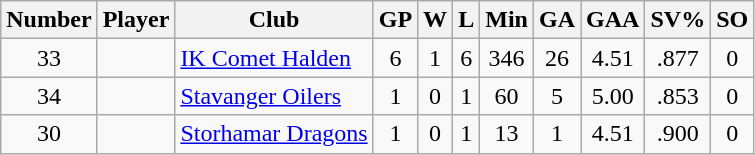<table class="wikitable sortable" style="text-align: center;">
<tr>
<th>Number</th>
<th>Player</th>
<th>Club</th>
<th>GP</th>
<th>W</th>
<th>L</th>
<th>Min</th>
<th>GA</th>
<th>GAA</th>
<th>SV%</th>
<th>SO</th>
</tr>
<tr>
<td>33</td>
<td align="left"></td>
<td align="left"><a href='#'>IK Comet Halden</a></td>
<td>6</td>
<td>1</td>
<td>6</td>
<td>346</td>
<td>26</td>
<td>4.51</td>
<td>.877</td>
<td>0</td>
</tr>
<tr>
<td>34</td>
<td align="left"></td>
<td align="left"><a href='#'>Stavanger Oilers</a></td>
<td>1</td>
<td>0</td>
<td>1</td>
<td>60</td>
<td>5</td>
<td>5.00</td>
<td>.853</td>
<td>0</td>
</tr>
<tr>
<td>30</td>
<td align="left"></td>
<td align="left"><a href='#'>Storhamar Dragons</a></td>
<td>1</td>
<td>0</td>
<td>1</td>
<td>13</td>
<td>1</td>
<td>4.51</td>
<td>.900</td>
<td>0</td>
</tr>
</table>
